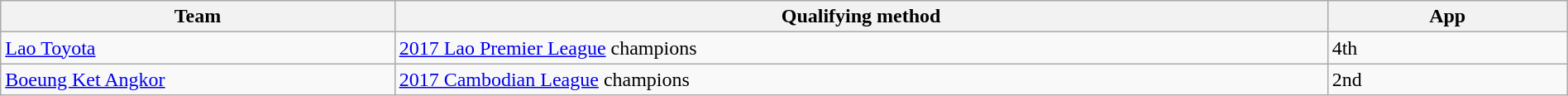<table class="wikitable" style="table-layout:fixed;width:100%;">
<tr>
<th width=25%>Team</th>
<th width=60%>Qualifying method</th>
<th width=15%>App </th>
</tr>
<tr>
<td> <a href='#'>Lao Toyota</a></td>
<td><a href='#'>2017 Lao Premier League</a> champions</td>
<td>4th </td>
</tr>
<tr>
<td> <a href='#'>Boeung Ket Angkor</a></td>
<td><a href='#'>2017 Cambodian League</a> champions</td>
<td>2nd </td>
</tr>
</table>
